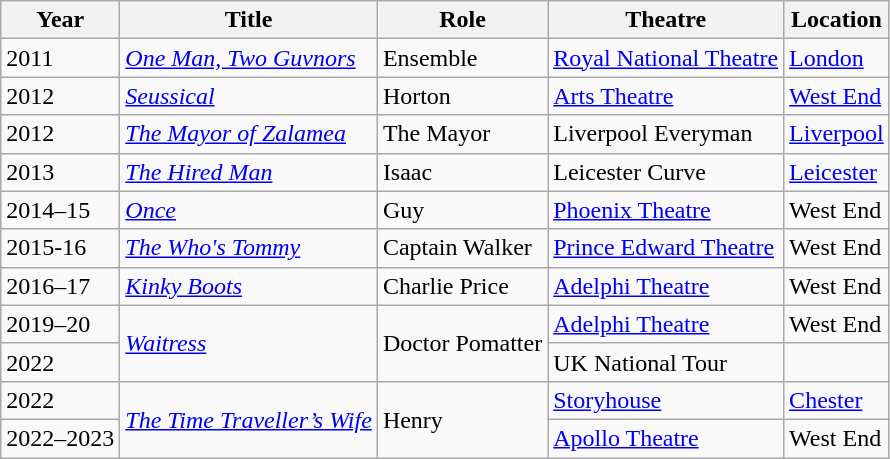<table class="wikitable">
<tr>
<th>Year</th>
<th>Title</th>
<th>Role</th>
<th>Theatre</th>
<th>Location</th>
</tr>
<tr>
<td>2011</td>
<td><em><a href='#'>One Man, Two Guvnors</a></em></td>
<td>Ensemble</td>
<td><a href='#'>Royal National Theatre</a></td>
<td><a href='#'>London</a></td>
</tr>
<tr>
<td>2012</td>
<td><em><a href='#'>Seussical</a></em></td>
<td>Horton</td>
<td><a href='#'>Arts Theatre</a></td>
<td><a href='#'>West End</a></td>
</tr>
<tr>
<td>2012</td>
<td><em><a href='#'>The Mayor of Zalamea</a></em></td>
<td>The Mayor</td>
<td>Liverpool Everyman</td>
<td><a href='#'>Liverpool</a></td>
</tr>
<tr>
<td>2013</td>
<td><em><a href='#'>The Hired Man</a></em></td>
<td>Isaac</td>
<td>Leicester Curve</td>
<td><a href='#'>Leicester</a></td>
</tr>
<tr>
<td>2014–15</td>
<td><em><a href='#'>Once</a></em></td>
<td>Guy</td>
<td><a href='#'>Phoenix Theatre</a></td>
<td>West End</td>
</tr>
<tr>
<td>2015-16</td>
<td><em><a href='#'>The Who's Tommy</a></em></td>
<td>Captain Walker</td>
<td><a href='#'>Prince Edward Theatre</a></td>
<td>West End</td>
</tr>
<tr>
<td>2016–17</td>
<td><em><a href='#'>Kinky Boots</a></em></td>
<td>Charlie Price</td>
<td><a href='#'>Adelphi Theatre</a></td>
<td>West End</td>
</tr>
<tr>
<td>2019–20</td>
<td rowspan=2><em><a href='#'>Waitress</a></em></td>
<td rowspan=2>Doctor Pomatter</td>
<td><a href='#'>Adelphi Theatre</a></td>
<td>West End</td>
</tr>
<tr>
<td>2022</td>
<td>UK National Tour</td>
<td></td>
</tr>
<tr>
<td>2022</td>
<td rowspan=2><em><a href='#'>The Time Traveller’s Wife</a></em></td>
<td rowspan=2>Henry</td>
<td><a href='#'>Storyhouse</a></td>
<td><a href='#'>Chester</a></td>
</tr>
<tr>
<td 2023-2024>2022–2023</td>
<td><a href='#'>Apollo Theatre</a></td>
<td>West End</td>
</tr>
</table>
